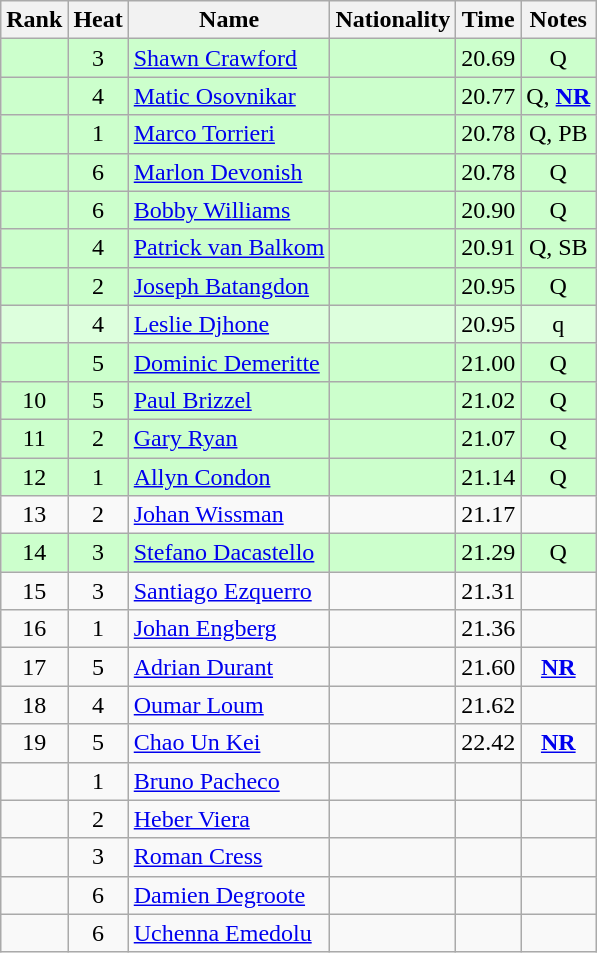<table class="wikitable sortable" style="text-align:center">
<tr>
<th>Rank</th>
<th>Heat</th>
<th>Name</th>
<th>Nationality</th>
<th>Time</th>
<th>Notes</th>
</tr>
<tr bgcolor=ccffcc>
<td></td>
<td>3</td>
<td align="left"><a href='#'>Shawn Crawford</a></td>
<td align=left></td>
<td>20.69</td>
<td>Q</td>
</tr>
<tr bgcolor=ccffcc>
<td></td>
<td>4</td>
<td align="left"><a href='#'>Matic Osovnikar</a></td>
<td align=left></td>
<td>20.77</td>
<td>Q, <strong><a href='#'>NR</a></strong></td>
</tr>
<tr bgcolor=ccffcc>
<td></td>
<td>1</td>
<td align="left"><a href='#'>Marco Torrieri</a></td>
<td align=left></td>
<td>20.78</td>
<td>Q, PB</td>
</tr>
<tr bgcolor=ccffcc>
<td></td>
<td>6</td>
<td align="left"><a href='#'>Marlon Devonish</a></td>
<td align=left></td>
<td>20.78</td>
<td>Q</td>
</tr>
<tr bgcolor=ccffcc>
<td></td>
<td>6</td>
<td align="left"><a href='#'>Bobby Williams</a></td>
<td align=left></td>
<td>20.90</td>
<td>Q</td>
</tr>
<tr bgcolor=ccffcc>
<td></td>
<td>4</td>
<td align="left"><a href='#'>Patrick van Balkom</a></td>
<td align=left></td>
<td>20.91</td>
<td>Q, SB</td>
</tr>
<tr bgcolor=ccffcc>
<td></td>
<td>2</td>
<td align="left"><a href='#'>Joseph Batangdon</a></td>
<td align=left></td>
<td>20.95</td>
<td>Q</td>
</tr>
<tr bgcolor=ddffdd>
<td></td>
<td>4</td>
<td align="left"><a href='#'>Leslie Djhone</a></td>
<td align=left></td>
<td>20.95</td>
<td>q</td>
</tr>
<tr bgcolor=ccffcc>
<td></td>
<td>5</td>
<td align="left"><a href='#'>Dominic Demeritte</a></td>
<td align=left></td>
<td>21.00</td>
<td>Q</td>
</tr>
<tr bgcolor=ccffcc>
<td>10</td>
<td>5</td>
<td align="left"><a href='#'>Paul Brizzel</a></td>
<td align=left></td>
<td>21.02</td>
<td>Q</td>
</tr>
<tr bgcolor=ccffcc>
<td>11</td>
<td>2</td>
<td align="left"><a href='#'>Gary Ryan</a></td>
<td align=left></td>
<td>21.07</td>
<td>Q</td>
</tr>
<tr bgcolor=ccffcc>
<td>12</td>
<td>1</td>
<td align="left"><a href='#'>Allyn Condon</a></td>
<td align=left></td>
<td>21.14</td>
<td>Q</td>
</tr>
<tr>
<td>13</td>
<td>2</td>
<td align="left"><a href='#'>Johan Wissman</a></td>
<td align=left></td>
<td>21.17</td>
<td></td>
</tr>
<tr bgcolor=ccffcc>
<td>14</td>
<td>3</td>
<td align="left"><a href='#'>Stefano Dacastello</a></td>
<td align=left></td>
<td>21.29</td>
<td>Q</td>
</tr>
<tr>
<td>15</td>
<td>3</td>
<td align="left"><a href='#'>Santiago Ezquerro</a></td>
<td align=left></td>
<td>21.31</td>
<td></td>
</tr>
<tr>
<td>16</td>
<td>1</td>
<td align="left"><a href='#'>Johan Engberg</a></td>
<td align=left></td>
<td>21.36</td>
<td></td>
</tr>
<tr>
<td>17</td>
<td>5</td>
<td align="left"><a href='#'>Adrian Durant</a></td>
<td align=left></td>
<td>21.60</td>
<td><strong><a href='#'>NR</a></strong></td>
</tr>
<tr>
<td>18</td>
<td>4</td>
<td align="left"><a href='#'>Oumar Loum</a></td>
<td align=left></td>
<td>21.62</td>
<td></td>
</tr>
<tr>
<td>19</td>
<td>5</td>
<td align="left"><a href='#'>Chao Un Kei</a></td>
<td align=left></td>
<td>22.42</td>
<td><strong><a href='#'>NR</a></strong></td>
</tr>
<tr>
<td></td>
<td>1</td>
<td align="left"><a href='#'>Bruno Pacheco</a></td>
<td align=left></td>
<td></td>
<td></td>
</tr>
<tr>
<td></td>
<td>2</td>
<td align="left"><a href='#'>Heber Viera</a></td>
<td align=left></td>
<td></td>
<td></td>
</tr>
<tr>
<td></td>
<td>3</td>
<td align="left"><a href='#'>Roman Cress</a></td>
<td align=left></td>
<td></td>
<td></td>
</tr>
<tr>
<td></td>
<td>6</td>
<td align="left"><a href='#'>Damien Degroote</a></td>
<td align=left></td>
<td></td>
<td></td>
</tr>
<tr>
<td></td>
<td>6</td>
<td align="left"><a href='#'>Uchenna Emedolu</a></td>
<td align=left></td>
<td></td>
<td></td>
</tr>
</table>
